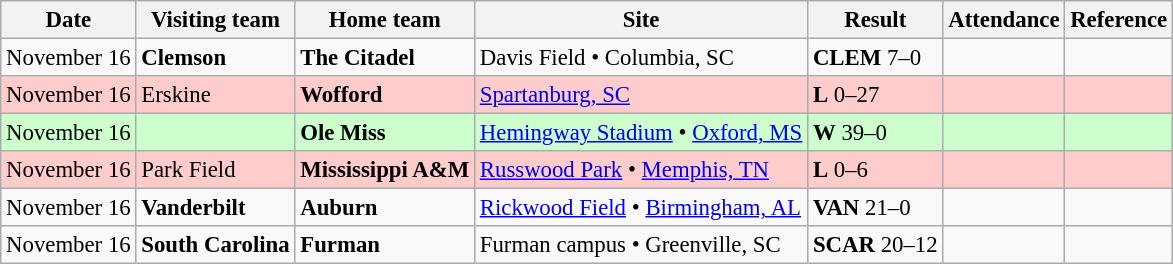<table class="wikitable" style="font-size:95%;">
<tr>
<th>Date</th>
<th>Visiting team</th>
<th>Home team</th>
<th>Site</th>
<th>Result</th>
<th>Attendance</th>
<th class="unsortable">Reference</th>
</tr>
<tr bgcolor=>
<td>November 16</td>
<td><strong>Clemson</strong></td>
<td><strong>The Citadel</strong></td>
<td>Davis Field • Columbia, SC</td>
<td><strong>CLEM</strong> 7–0</td>
<td></td>
<td></td>
</tr>
<tr bgcolor=ffcccc>
<td>November 16</td>
<td>Erskine</td>
<td><strong>Wofford</strong></td>
<td><a href='#'>Spartanburg, SC</a></td>
<td><strong>L</strong> 0–27</td>
<td></td>
<td></td>
</tr>
<tr bgcolor=ccffcc>
<td>November 16</td>
<td></td>
<td><strong>Ole Miss</strong></td>
<td><a href='#'>Hemingway Stadium</a> • <a href='#'>Oxford, MS</a></td>
<td><strong>W</strong> 39–0</td>
<td></td>
<td></td>
</tr>
<tr bgcolor=ffcccc>
<td>November 16</td>
<td>Park Field</td>
<td><strong>Mississippi A&M</strong></td>
<td><a href='#'>Russwood Park</a> • <a href='#'>Memphis, TN</a></td>
<td><strong>L</strong> 0–6</td>
<td></td>
<td></td>
</tr>
<tr bgcolor=>
<td>November 16</td>
<td><strong>Vanderbilt</strong></td>
<td><strong>Auburn</strong></td>
<td><a href='#'>Rickwood Field</a> • <a href='#'>Birmingham, AL</a></td>
<td><strong>VAN</strong> 21–0</td>
<td></td>
<td></td>
</tr>
<tr bgcolor=>
<td>November 16</td>
<td><strong>South Carolina</strong></td>
<td><strong>Furman</strong></td>
<td>Furman campus • Greenville, SC</td>
<td><strong>SCAR</strong> 20–12</td>
<td></td>
<td></td>
</tr>
</table>
